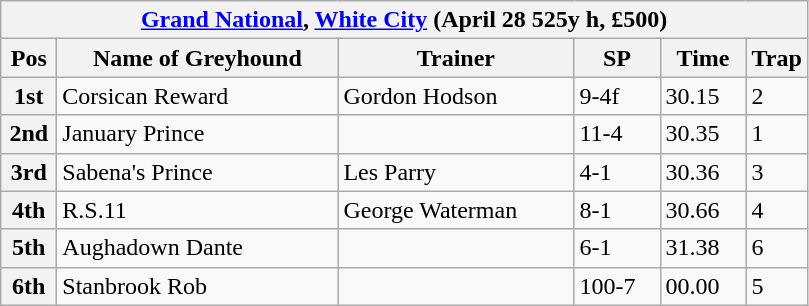<table class="wikitable">
<tr>
<th colspan="6"><a href='#'>Grand National</a>, <a href='#'>White City</a> (April 28 525y h, £500)</th>
</tr>
<tr>
<th width=30>Pos</th>
<th width=180>Name of Greyhound</th>
<th width=150>Trainer</th>
<th width=50>SP</th>
<th width=50>Time</th>
<th width=30>Trap</th>
</tr>
<tr>
<th>1st</th>
<td>Corsican Reward</td>
<td>Gordon Hodson</td>
<td>9-4f</td>
<td>30.15</td>
<td>2</td>
</tr>
<tr>
<th>2nd</th>
<td>January Prince</td>
<td></td>
<td>11-4</td>
<td>30.35</td>
<td>1</td>
</tr>
<tr>
<th>3rd</th>
<td>Sabena's Prince</td>
<td>Les Parry</td>
<td>4-1</td>
<td>30.36</td>
<td>3</td>
</tr>
<tr>
<th>4th</th>
<td>R.S.11</td>
<td>George Waterman</td>
<td>8-1</td>
<td>30.66</td>
<td>4</td>
</tr>
<tr>
<th>5th</th>
<td>Aughadown Dante</td>
<td></td>
<td>6-1</td>
<td>31.38</td>
<td>6</td>
</tr>
<tr>
<th>6th</th>
<td>Stanbrook Rob</td>
<td></td>
<td>100-7</td>
<td>00.00</td>
<td>5</td>
</tr>
</table>
